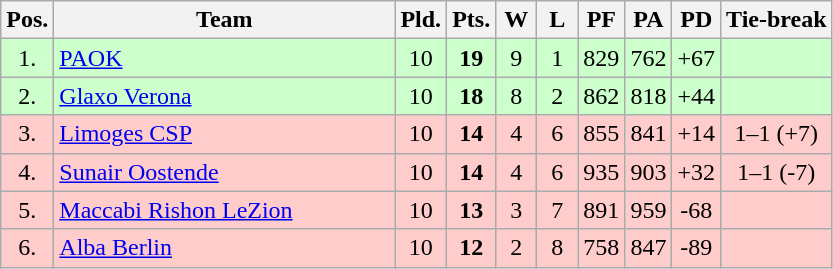<table class="wikitable" style="text-align:center">
<tr>
<th width=15>Pos.</th>
<th width=220>Team</th>
<th width=20>Pld.</th>
<th width=20>Pts.</th>
<th width=20>W</th>
<th width=20>L</th>
<th width=20>PF</th>
<th width=20>PA</th>
<th width=20>PD</th>
<th>Tie-break</th>
</tr>
<tr style="background: #ccffcc;">
<td>1.</td>
<td align=left> <a href='#'>PAOK</a></td>
<td>10</td>
<td><strong>19</strong></td>
<td>9</td>
<td>1</td>
<td>829</td>
<td>762</td>
<td>+67</td>
<td></td>
</tr>
<tr style="background: #ccffcc;">
<td>2.</td>
<td align=left> <a href='#'>Glaxo Verona</a></td>
<td>10</td>
<td><strong>18</strong></td>
<td>8</td>
<td>2</td>
<td>862</td>
<td>818</td>
<td>+44</td>
<td></td>
</tr>
<tr style="background: #ffcccc;">
<td>3.</td>
<td align=left> <a href='#'>Limoges CSP</a></td>
<td>10</td>
<td><strong>14</strong></td>
<td>4</td>
<td>6</td>
<td>855</td>
<td>841</td>
<td>+14</td>
<td>1–1 (+7)</td>
</tr>
<tr style="background: #ffcccc;">
<td>4.</td>
<td align=left> <a href='#'>Sunair Oostende</a></td>
<td>10</td>
<td><strong>14</strong></td>
<td>4</td>
<td>6</td>
<td>935</td>
<td>903</td>
<td>+32</td>
<td>1–1 (-7)</td>
</tr>
<tr style="background: #ffcccc;">
<td>5.</td>
<td align=left> <a href='#'>Maccabi Rishon LeZion</a></td>
<td>10</td>
<td><strong>13</strong></td>
<td>3</td>
<td>7</td>
<td>891</td>
<td>959</td>
<td>-68</td>
<td></td>
</tr>
<tr style="background: #ffcccc;">
<td>6.</td>
<td align=left> <a href='#'>Alba Berlin</a></td>
<td>10</td>
<td><strong>12</strong></td>
<td>2</td>
<td>8</td>
<td>758</td>
<td>847</td>
<td>-89</td>
<td></td>
</tr>
</table>
